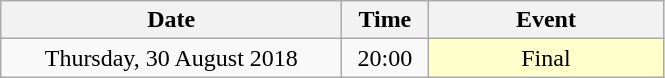<table class = "wikitable" style="text-align:center;">
<tr>
<th width=220>Date</th>
<th width=50>Time</th>
<th width=150>Event</th>
</tr>
<tr>
<td>Thursday, 30 August 2018</td>
<td>20:00</td>
<td bgcolor=ffffcc>Final</td>
</tr>
</table>
